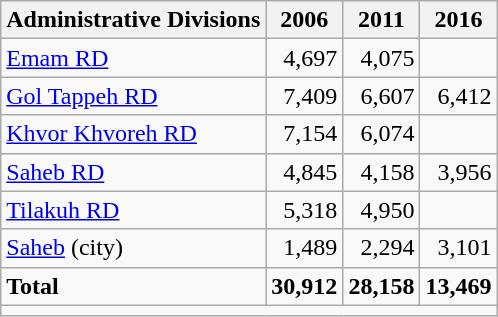<table class="wikitable">
<tr>
<th>Administrative Divisions</th>
<th>2006</th>
<th>2011</th>
<th>2016</th>
</tr>
<tr>
<td><a href='#'>Emam RD</a></td>
<td style="text-align: right;">4,697</td>
<td style="text-align: right;">4,075</td>
<td style="text-align: right;"></td>
</tr>
<tr>
<td><a href='#'>Gol Tappeh RD</a></td>
<td style="text-align: right;">7,409</td>
<td style="text-align: right;">6,607</td>
<td style="text-align: right;">6,412</td>
</tr>
<tr>
<td><a href='#'>Khvor Khvoreh RD</a></td>
<td style="text-align: right;">7,154</td>
<td style="text-align: right;">6,074</td>
<td style="text-align: right;"></td>
</tr>
<tr>
<td><a href='#'>Saheb RD</a></td>
<td style="text-align: right;">4,845</td>
<td style="text-align: right;">4,158</td>
<td style="text-align: right;">3,956</td>
</tr>
<tr>
<td><a href='#'>Tilakuh RD</a></td>
<td style="text-align: right;">5,318</td>
<td style="text-align: right;">4,950</td>
<td style="text-align: right;"></td>
</tr>
<tr>
<td><a href='#'>Saheb</a> (city)</td>
<td style="text-align: right;">1,489</td>
<td style="text-align: right;">2,294</td>
<td style="text-align: right;">3,101</td>
</tr>
<tr>
<td><strong>Total</strong></td>
<td style="text-align: right;"><strong>30,912</strong></td>
<td style="text-align: right;"><strong>28,158</strong></td>
<td style="text-align: right;"><strong>13,469</strong></td>
</tr>
<tr>
<td colspan=4></td>
</tr>
</table>
